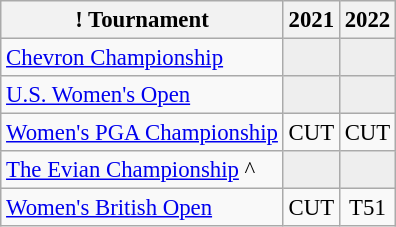<table class="wikitable" style="font-size:95%;text-align:center;">
<tr>
<th>! Tournament</th>
<th>2021</th>
<th>2022</th>
</tr>
<tr>
<td align=left><a href='#'>Chevron Championship</a></td>
<td style="background:#eeeeee;"></td>
<td style="background:#eeeeee;"></td>
</tr>
<tr>
<td align=left><a href='#'>U.S. Women's Open</a></td>
<td style="background:#eeeeee;"></td>
<td style="background:#eeeeee;"></td>
</tr>
<tr>
<td align=left><a href='#'>Women's PGA Championship</a></td>
<td>CUT</td>
<td>CUT</td>
</tr>
<tr>
<td align=left><a href='#'>The Evian Championship</a> ^</td>
<td style="background:#eeeeee;"></td>
<td style="background:#eeeeee;"></td>
</tr>
<tr>
<td align=left><a href='#'>Women's British Open</a></td>
<td>CUT</td>
<td>T51</td>
</tr>
</table>
